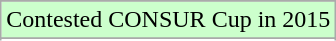<table class="wikitable">
<tr>
</tr>
<tr width=10px bgcolor=ccffcc>
<td>Contested CONSUR Cup in 2015</td>
</tr>
<tr width=10px bgcolor="#ffcccc">
</tr>
<tr>
</tr>
</table>
